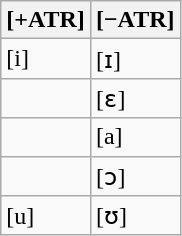<table class="wikitable">
<tr>
<th>[+ATR]</th>
<th>[−ATR]</th>
</tr>
<tr>
<td>[i]</td>
<td>[ɪ]</td>
</tr>
<tr>
<td></td>
<td>[ɛ]</td>
</tr>
<tr>
<td></td>
<td>[a]</td>
</tr>
<tr>
<td></td>
<td>[ɔ]</td>
</tr>
<tr>
<td>[u]</td>
<td>[ʊ]</td>
</tr>
</table>
